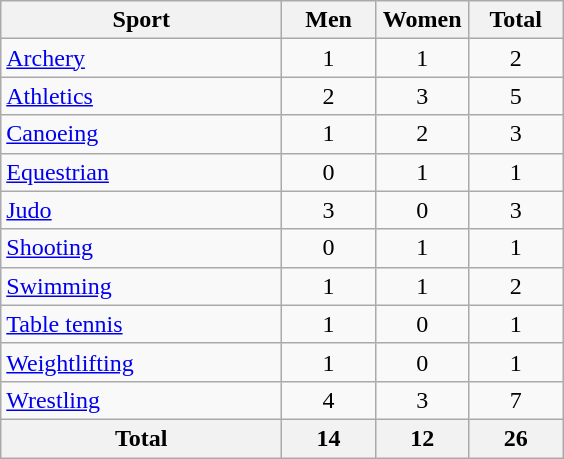<table class="wikitable" style="text-align:center;">
<tr>
<th width=180>Sport</th>
<th width=55>Men</th>
<th width=55>Women</th>
<th width=55>Total</th>
</tr>
<tr>
<td align=left><a href='#'>Archery</a></td>
<td>1</td>
<td>1</td>
<td>2</td>
</tr>
<tr>
<td align=left><a href='#'>Athletics</a></td>
<td>2</td>
<td>3</td>
<td>5</td>
</tr>
<tr>
<td align=left><a href='#'>Canoeing</a></td>
<td>1</td>
<td>2</td>
<td>3</td>
</tr>
<tr>
<td align=left><a href='#'>Equestrian</a></td>
<td>0</td>
<td>1</td>
<td>1</td>
</tr>
<tr>
<td align=left><a href='#'>Judo</a></td>
<td>3</td>
<td>0</td>
<td>3</td>
</tr>
<tr>
<td align=left><a href='#'>Shooting</a></td>
<td>0</td>
<td>1</td>
<td>1</td>
</tr>
<tr>
<td align=left><a href='#'>Swimming</a></td>
<td>1</td>
<td>1</td>
<td>2</td>
</tr>
<tr>
<td align=left><a href='#'>Table tennis</a></td>
<td>1</td>
<td>0</td>
<td>1</td>
</tr>
<tr>
<td align=left><a href='#'>Weightlifting</a></td>
<td>1</td>
<td>0</td>
<td>1</td>
</tr>
<tr>
<td align=left><a href='#'>Wrestling</a></td>
<td>4</td>
<td>3</td>
<td>7</td>
</tr>
<tr>
<th>Total</th>
<th>14</th>
<th>12</th>
<th>26</th>
</tr>
</table>
